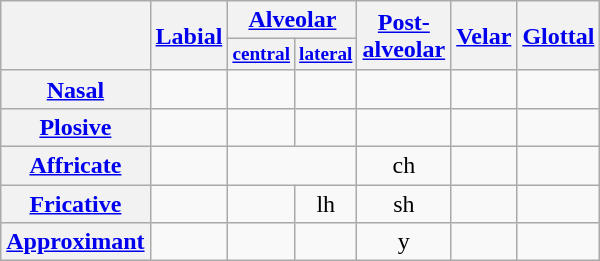<table class="wikitable">
<tr>
<th rowspan="2"> </th>
<th rowspan="2"><a href='#'>Labial</a></th>
<th colspan="2"><a href='#'>Alveolar</a></th>
<th rowspan="2"><a href='#'>Post-<br>alveolar</a></th>
<th rowspan="2"><a href='#'>Velar</a></th>
<th rowspan="2"><a href='#'>Glottal</a></th>
</tr>
<tr style="font-size: 80%;">
<th><a href='#'>central</a></th>
<th><a href='#'>lateral</a></th>
</tr>
<tr align=center>
<th><a href='#'>Nasal</a></th>
<td></td>
<td></td>
<td> </td>
<td> </td>
<td> </td>
<td> </td>
</tr>
<tr align=center>
<th><a href='#'>Plosive</a></th>
<td>    </td>
<td></td>
<td> </td>
<td> </td>
<td></td>
<td> </td>
</tr>
<tr align=center>
<th><a href='#'>Affricate</a></th>
<td> </td>
<td colspan="2"> </td>
<td>ch </td>
<td> </td>
<td> </td>
</tr>
<tr align=center>
<th><a href='#'>Fricative</a></th>
<td></td>
<td></td>
<td>lh </td>
<td>sh </td>
<td> </td>
<td></td>
</tr>
<tr align=center>
<th><a href='#'>Approximant</a></th>
<td> </td>
<td> </td>
<td></td>
<td>y </td>
<td></td>
<td> </td>
</tr>
</table>
